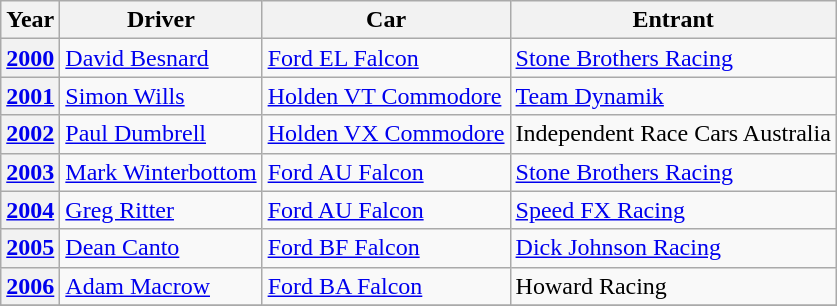<table class="wikitable">
<tr style="font-weight:bold">
<th>Year</th>
<th>Driver</th>
<th>Car</th>
<th>Entrant</th>
</tr>
<tr>
<th><a href='#'>2000</a></th>
<td> <a href='#'>David Besnard</a></td>
<td><a href='#'>Ford EL Falcon</a></td>
<td><a href='#'>Stone Brothers Racing</a></td>
</tr>
<tr>
<th><a href='#'>2001</a></th>
<td> <a href='#'>Simon Wills</a></td>
<td><a href='#'>Holden VT Commodore</a></td>
<td><a href='#'>Team Dynamik</a></td>
</tr>
<tr>
<th><a href='#'>2002</a></th>
<td> <a href='#'>Paul Dumbrell</a></td>
<td><a href='#'>Holden VX Commodore</a></td>
<td>Independent Race Cars Australia</td>
</tr>
<tr>
<th><a href='#'>2003</a></th>
<td> <a href='#'>Mark Winterbottom</a></td>
<td><a href='#'>Ford AU Falcon</a></td>
<td><a href='#'>Stone Brothers Racing</a></td>
</tr>
<tr>
<th><a href='#'>2004</a></th>
<td> <a href='#'>Greg Ritter</a></td>
<td><a href='#'>Ford AU Falcon</a></td>
<td><a href='#'>Speed FX Racing</a></td>
</tr>
<tr>
<th><a href='#'>2005</a></th>
<td> <a href='#'>Dean Canto</a></td>
<td><a href='#'>Ford BF Falcon</a></td>
<td><a href='#'>Dick Johnson Racing</a></td>
</tr>
<tr>
<th><a href='#'>2006</a></th>
<td> <a href='#'>Adam Macrow</a></td>
<td><a href='#'>Ford BA Falcon</a></td>
<td>Howard Racing</td>
</tr>
<tr>
</tr>
</table>
